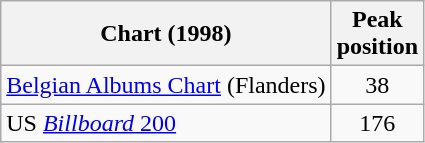<table class="wikitable sortable">
<tr>
<th>Chart (1998)</th>
<th>Peak<br>position</th>
</tr>
<tr>
<td><a href='#'>Belgian Albums Chart</a> (Flanders)</td>
<td style="text-align:center;">38</td>
</tr>
<tr>
<td>US <a href='#'><em>Billboard</em> 200</a></td>
<td style="text-align:center;">176</td>
</tr>
</table>
